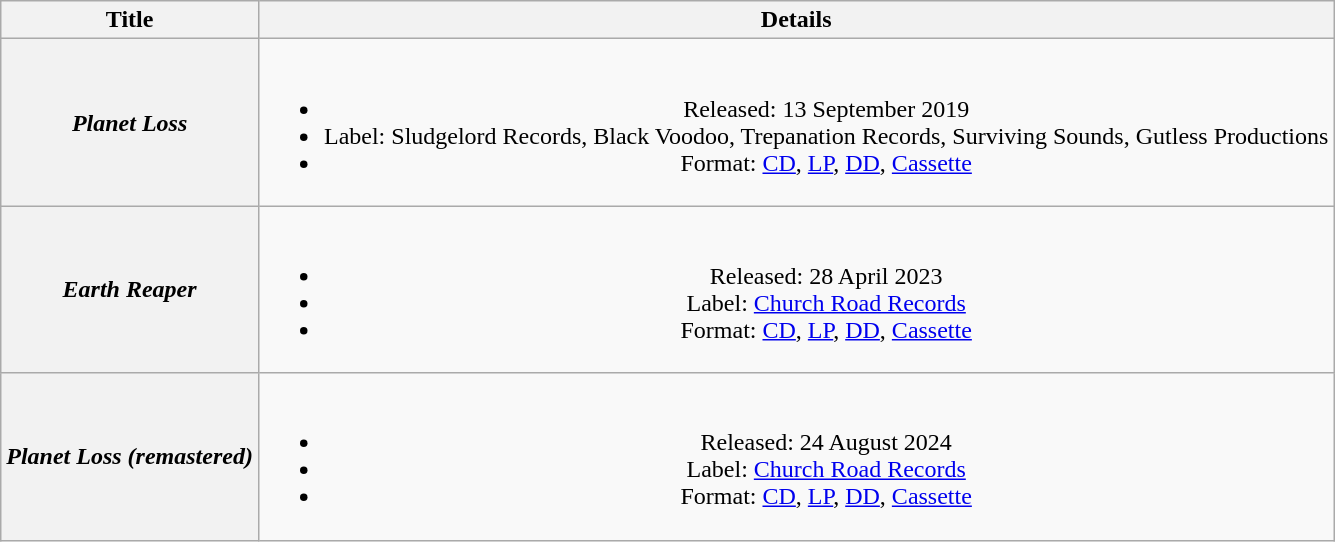<table class="wikitable plainrowheaders" style="text-align:center;" border="1">
<tr>
<th>Title</th>
<th>Details</th>
</tr>
<tr>
<th scope="row"><em>Planet Loss</em></th>
<td><br><ul><li>Released: 13 September 2019</li><li>Label: Sludgelord Records, Black Voodoo, Trepanation Records, Surviving Sounds, Gutless Productions</li><li>Format: <a href='#'>CD</a>, <a href='#'>LP</a>, <a href='#'>DD</a>, <a href='#'>Cassette</a></li></ul></td>
</tr>
<tr>
<th scope="row"><em>Earth Reaper</em></th>
<td><br><ul><li>Released: 28 April 2023</li><li>Label: <a href='#'>Church Road Records</a></li><li>Format: <a href='#'>CD</a>, <a href='#'>LP</a>, <a href='#'>DD</a>, <a href='#'>Cassette</a></li></ul></td>
</tr>
<tr>
<th scope="row"><em>Planet Loss (remastered)</em></th>
<td><br><ul><li>Released: 24 August 2024</li><li>Label: <a href='#'>Church Road Records</a></li><li>Format: <a href='#'>CD</a>, <a href='#'>LP</a>, <a href='#'>DD</a>, <a href='#'>Cassette</a></li></ul></td>
</tr>
</table>
